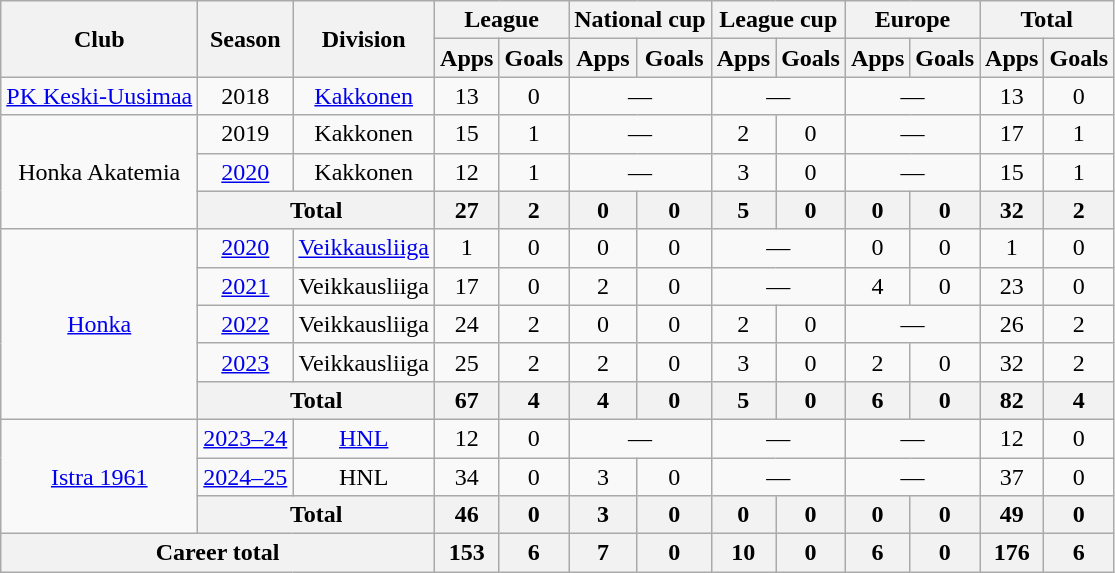<table class="wikitable" style="text-align:center">
<tr>
<th rowspan="2">Club</th>
<th rowspan="2">Season</th>
<th rowspan="2">Division</th>
<th colspan="2">League</th>
<th colspan="2">National cup</th>
<th colspan="2">League cup</th>
<th colspan="2">Europe</th>
<th colspan="2">Total</th>
</tr>
<tr>
<th>Apps</th>
<th>Goals</th>
<th>Apps</th>
<th>Goals</th>
<th>Apps</th>
<th>Goals</th>
<th>Apps</th>
<th>Goals</th>
<th>Apps</th>
<th>Goals</th>
</tr>
<tr>
<td rowspan="1"><a href='#'>PK Keski-Uusimaa</a></td>
<td>2018</td>
<td><a href='#'>Kakkonen</a></td>
<td>13</td>
<td>0</td>
<td colspan="2">—</td>
<td colspan="2">—</td>
<td colspan="2">—</td>
<td>13</td>
<td>0</td>
</tr>
<tr>
<td rowspan="3">Honka Akatemia</td>
<td>2019</td>
<td>Kakkonen</td>
<td>15</td>
<td>1</td>
<td colspan="2">—</td>
<td>2</td>
<td>0</td>
<td colspan="2">—</td>
<td>17</td>
<td>1</td>
</tr>
<tr>
<td><a href='#'>2020</a></td>
<td>Kakkonen</td>
<td>12</td>
<td>1</td>
<td colspan="2">—</td>
<td>3</td>
<td>0</td>
<td colspan="2">—</td>
<td>15</td>
<td>1</td>
</tr>
<tr>
<th colspan="2">Total</th>
<th>27</th>
<th>2</th>
<th>0</th>
<th>0</th>
<th>5</th>
<th>0</th>
<th>0</th>
<th>0</th>
<th>32</th>
<th>2</th>
</tr>
<tr>
<td rowspan="5"><a href='#'>Honka</a></td>
<td><a href='#'>2020</a></td>
<td><a href='#'>Veikkausliiga</a></td>
<td>1</td>
<td>0</td>
<td>0</td>
<td>0</td>
<td colspan="2">—</td>
<td>0</td>
<td>0</td>
<td>1</td>
<td>0</td>
</tr>
<tr>
<td><a href='#'>2021</a></td>
<td>Veikkausliiga</td>
<td>17</td>
<td>0</td>
<td>2</td>
<td>0</td>
<td colspan="2">—</td>
<td>4</td>
<td>0</td>
<td>23</td>
<td>0</td>
</tr>
<tr>
<td><a href='#'>2022</a></td>
<td>Veikkausliiga</td>
<td>24</td>
<td>2</td>
<td>0</td>
<td>0</td>
<td>2</td>
<td>0</td>
<td colspan="2">—</td>
<td>26</td>
<td>2</td>
</tr>
<tr>
<td><a href='#'>2023</a></td>
<td>Veikkausliiga</td>
<td>25</td>
<td>2</td>
<td>2</td>
<td>0</td>
<td>3</td>
<td>0</td>
<td>2</td>
<td>0</td>
<td>32</td>
<td>2</td>
</tr>
<tr>
<th colspan="2">Total</th>
<th>67</th>
<th>4</th>
<th>4</th>
<th>0</th>
<th>5</th>
<th>0</th>
<th>6</th>
<th>0</th>
<th>82</th>
<th>4</th>
</tr>
<tr>
<td rowspan=3><a href='#'>Istra 1961</a></td>
<td><a href='#'>2023–24</a></td>
<td><a href='#'>HNL</a></td>
<td>12</td>
<td>0</td>
<td colspan="2">—</td>
<td colspan="2">—</td>
<td colspan="2">—</td>
<td>12</td>
<td>0</td>
</tr>
<tr>
<td><a href='#'>2024–25</a></td>
<td>HNL</td>
<td>34</td>
<td>0</td>
<td>3</td>
<td>0</td>
<td colspan="2">—</td>
<td colspan="2">—</td>
<td>37</td>
<td>0</td>
</tr>
<tr>
<th colspan="2">Total</th>
<th>46</th>
<th>0</th>
<th>3</th>
<th>0</th>
<th>0</th>
<th>0</th>
<th>0</th>
<th>0</th>
<th>49</th>
<th>0</th>
</tr>
<tr>
<th colspan="3">Career total</th>
<th>153</th>
<th>6</th>
<th>7</th>
<th>0</th>
<th>10</th>
<th>0</th>
<th>6</th>
<th>0</th>
<th>176</th>
<th>6</th>
</tr>
</table>
